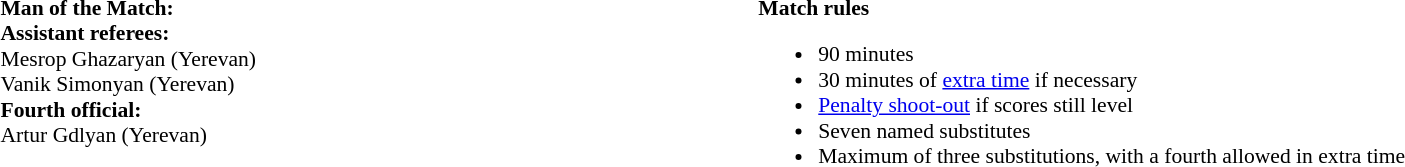<table style="width:100%; font-size:90%;">
<tr>
<td style="width:40%; vertical-align:top;"><br><strong>Man of the Match:</strong><br><strong>Assistant referees:</strong>
<br>Mesrop Ghazaryan (Yerevan)
<br>Vanik Simonyan (Yerevan)
<br><strong>Fourth official:</strong>
<br>Artur Gdlyan (Yerevan)</td>
<td style="width:60%; vertical-align:top;"><br><strong>Match rules</strong><ul><li>90 minutes</li><li>30 minutes of <a href='#'>extra time</a> if necessary</li><li><a href='#'>Penalty shoot-out</a> if scores still level</li><li>Seven named substitutes</li><li>Maximum of three substitutions, with a fourth allowed in extra time</li></ul></td>
</tr>
</table>
